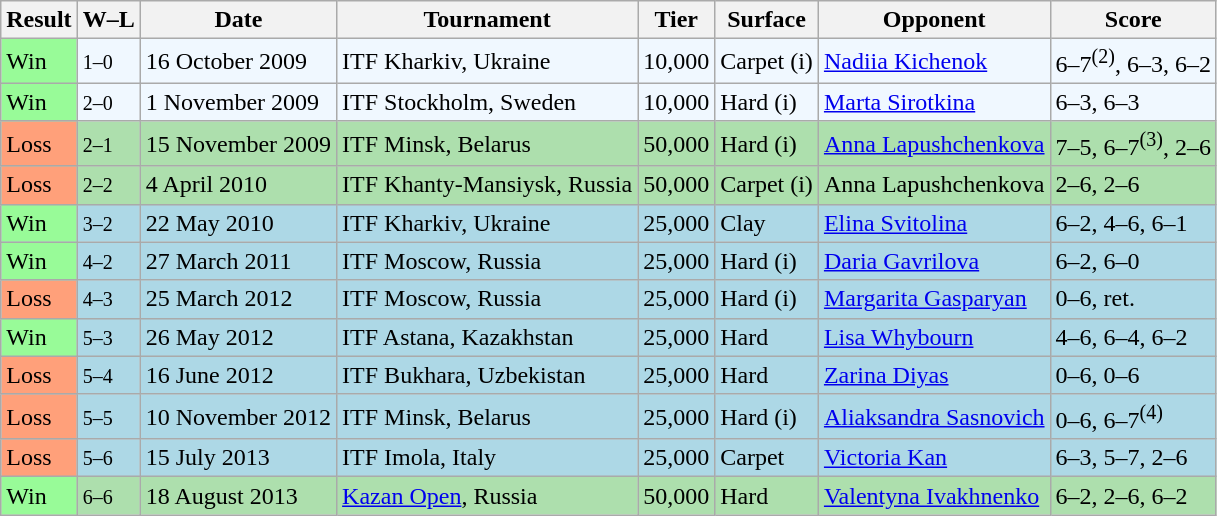<table class="sortable wikitable">
<tr>
<th>Result</th>
<th class="unsortable">W–L</th>
<th>Date</th>
<th>Tournament</th>
<th>Tier</th>
<th>Surface</th>
<th>Opponent</th>
<th class="unsortable">Score</th>
</tr>
<tr style="background:#f0f8ff;">
<td style="background:#98fb98;">Win</td>
<td><small>1–0</small></td>
<td>16 October 2009</td>
<td>ITF Kharkiv, Ukraine</td>
<td>10,000</td>
<td>Carpet (i)</td>
<td> <a href='#'>Nadiia Kichenok</a></td>
<td>6–7<sup>(2)</sup>, 6–3, 6–2</td>
</tr>
<tr style="background:#f0f8ff;">
<td style="background:#98fb98;">Win</td>
<td><small>2–0</small></td>
<td>1 November 2009</td>
<td>ITF Stockholm, Sweden</td>
<td>10,000</td>
<td>Hard (i)</td>
<td> <a href='#'>Marta Sirotkina</a></td>
<td>6–3, 6–3</td>
</tr>
<tr style="background:#addfad;">
<td style="background:#ffa07a;">Loss</td>
<td><small>2–1</small></td>
<td>15 November 2009</td>
<td>ITF Minsk, Belarus</td>
<td>50,000</td>
<td>Hard (i)</td>
<td> <a href='#'>Anna Lapushchenkova</a></td>
<td>7–5, 6–7<sup>(3)</sup>, 2–6</td>
</tr>
<tr style="background:#addfad;">
<td style="background:#ffa07a;">Loss</td>
<td><small>2–2</small></td>
<td>4 April 2010</td>
<td>ITF Khanty-Mansiysk, Russia</td>
<td>50,000</td>
<td>Carpet (i)</td>
<td> Anna Lapushchenkova</td>
<td>2–6, 2–6</td>
</tr>
<tr style="background:lightblue;">
<td style="background:#98fb98;">Win</td>
<td><small>3–2</small></td>
<td>22 May 2010</td>
<td>ITF Kharkiv, Ukraine</td>
<td>25,000</td>
<td>Clay</td>
<td> <a href='#'>Elina Svitolina</a></td>
<td>6–2, 4–6, 6–1</td>
</tr>
<tr style="background:lightblue;">
<td style="background:#98fb98;">Win</td>
<td><small>4–2</small></td>
<td>27 March 2011</td>
<td>ITF Moscow, Russia</td>
<td>25,000</td>
<td>Hard (i)</td>
<td> <a href='#'>Daria Gavrilova</a></td>
<td>6–2, 6–0</td>
</tr>
<tr style="background:lightblue;">
<td style="background:#ffa07a;">Loss</td>
<td><small>4–3</small></td>
<td>25 March 2012</td>
<td>ITF Moscow, Russia</td>
<td>25,000</td>
<td>Hard (i)</td>
<td> <a href='#'>Margarita Gasparyan</a></td>
<td>0–6, ret.</td>
</tr>
<tr style="background:lightblue;">
<td style="background:#98fb98;">Win</td>
<td><small>5–3</small></td>
<td>26 May 2012</td>
<td>ITF Astana, Kazakhstan</td>
<td>25,000</td>
<td>Hard</td>
<td> <a href='#'>Lisa Whybourn</a></td>
<td>4–6, 6–4, 6–2</td>
</tr>
<tr style="background:lightblue;">
<td style="background:#ffa07a;">Loss</td>
<td><small>5–4</small></td>
<td>16 June 2012</td>
<td>ITF Bukhara, Uzbekistan</td>
<td>25,000</td>
<td>Hard</td>
<td> <a href='#'>Zarina Diyas</a></td>
<td>0–6, 0–6</td>
</tr>
<tr style="background:lightblue;">
<td style="background:#ffa07a;">Loss</td>
<td><small>5–5</small></td>
<td>10 November 2012</td>
<td>ITF Minsk, Belarus</td>
<td>25,000</td>
<td>Hard (i)</td>
<td> <a href='#'>Aliaksandra Sasnovich</a></td>
<td>0–6, 6–7<sup>(4)</sup></td>
</tr>
<tr style="background:lightblue;">
<td style="background:#ffa07a;">Loss</td>
<td><small>5–6</small></td>
<td>15 July 2013</td>
<td>ITF Imola, Italy</td>
<td>25,000</td>
<td>Carpet</td>
<td> <a href='#'>Victoria Kan</a></td>
<td>6–3, 5–7, 2–6</td>
</tr>
<tr style="background:#addfad;">
<td style="background:#98fb98;">Win</td>
<td><small>6–6</small></td>
<td>18 August 2013</td>
<td><a href='#'>Kazan Open</a>, Russia</td>
<td>50,000</td>
<td>Hard</td>
<td> <a href='#'>Valentyna Ivakhnenko</a></td>
<td>6–2, 2–6, 6–2</td>
</tr>
</table>
